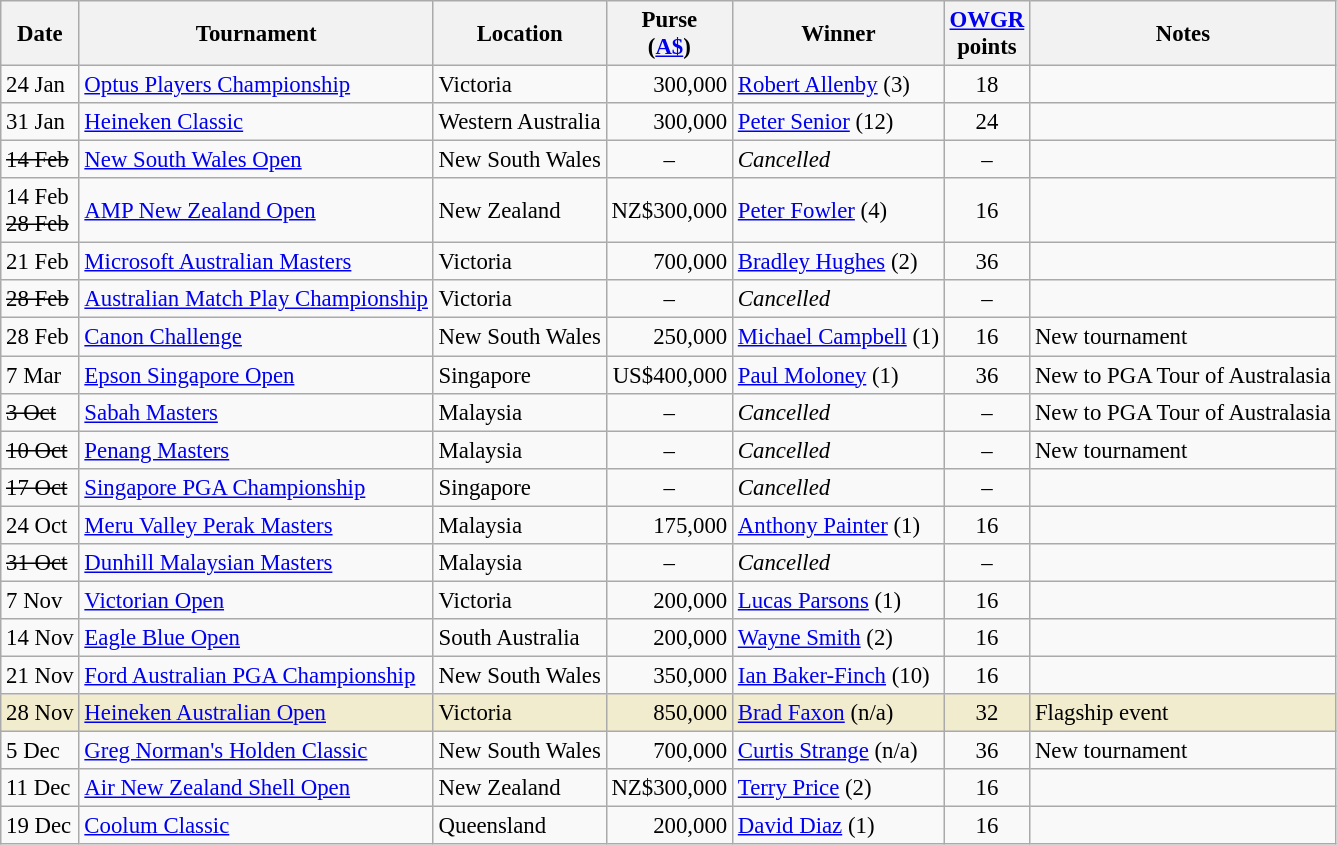<table class="wikitable" style="font-size:95%">
<tr>
<th>Date</th>
<th>Tournament</th>
<th>Location</th>
<th>Purse<br>(<a href='#'>A$</a>)</th>
<th>Winner</th>
<th><a href='#'>OWGR</a><br>points</th>
<th>Notes</th>
</tr>
<tr>
<td>24 Jan</td>
<td><a href='#'>Optus Players Championship</a></td>
<td>Victoria</td>
<td align=right>300,000</td>
<td> <a href='#'>Robert Allenby</a> (3)</td>
<td align=center>18</td>
<td></td>
</tr>
<tr>
<td>31 Jan</td>
<td><a href='#'>Heineken Classic</a></td>
<td>Western Australia</td>
<td align=right>300,000</td>
<td> <a href='#'>Peter Senior</a> (12)</td>
<td align=center>24</td>
<td></td>
</tr>
<tr>
<td><s>14 Feb</s></td>
<td><a href='#'>New South Wales Open</a></td>
<td>New South Wales</td>
<td align=center>–</td>
<td><em>Cancelled</em></td>
<td align=center>–</td>
<td></td>
</tr>
<tr>
<td>14 Feb<br><s>28 Feb</s></td>
<td><a href='#'>AMP New Zealand Open</a></td>
<td>New Zealand</td>
<td align=right>NZ$300,000</td>
<td> <a href='#'>Peter Fowler</a> (4)</td>
<td align=center>16</td>
<td></td>
</tr>
<tr>
<td>21 Feb</td>
<td><a href='#'>Microsoft Australian Masters</a></td>
<td>Victoria</td>
<td align=right>700,000</td>
<td> <a href='#'>Bradley Hughes</a> (2)</td>
<td align=center>36</td>
<td></td>
</tr>
<tr>
<td><s>28 Feb</s></td>
<td><a href='#'>Australian Match Play Championship</a></td>
<td>Victoria</td>
<td align=center>–</td>
<td><em>Cancelled</em></td>
<td align=center>–</td>
<td></td>
</tr>
<tr>
<td>28 Feb</td>
<td><a href='#'>Canon Challenge</a></td>
<td>New South Wales</td>
<td align=right>250,000</td>
<td> <a href='#'>Michael Campbell</a> (1)</td>
<td align=center>16</td>
<td>New tournament</td>
</tr>
<tr>
<td>7 Mar</td>
<td><a href='#'>Epson Singapore Open</a></td>
<td>Singapore</td>
<td align=right>US$400,000</td>
<td> <a href='#'>Paul Moloney</a> (1)</td>
<td align=center>36</td>
<td>New to PGA Tour of Australasia</td>
</tr>
<tr>
<td><s>3 Oct</s></td>
<td><a href='#'>Sabah Masters</a></td>
<td>Malaysia</td>
<td align=center>–</td>
<td><em>Cancelled</em></td>
<td align=center>–</td>
<td>New to PGA Tour of Australasia</td>
</tr>
<tr>
<td><s>10 Oct</s></td>
<td><a href='#'>Penang Masters</a></td>
<td>Malaysia</td>
<td align=center>–</td>
<td><em>Cancelled</em></td>
<td align=center>–</td>
<td>New tournament</td>
</tr>
<tr>
<td><s>17 Oct</s></td>
<td><a href='#'>Singapore PGA Championship</a></td>
<td>Singapore</td>
<td align=center>–</td>
<td><em>Cancelled</em></td>
<td align=center>–</td>
<td></td>
</tr>
<tr>
<td>24 Oct</td>
<td><a href='#'>Meru Valley Perak Masters</a></td>
<td>Malaysia</td>
<td align=right>175,000</td>
<td> <a href='#'>Anthony Painter</a> (1)</td>
<td align=center>16</td>
<td></td>
</tr>
<tr>
<td><s>31 Oct</s></td>
<td><a href='#'>Dunhill Malaysian Masters</a></td>
<td>Malaysia</td>
<td align=center>–</td>
<td><em>Cancelled</em></td>
<td align=center>–</td>
<td></td>
</tr>
<tr>
<td>7 Nov</td>
<td><a href='#'>Victorian Open</a></td>
<td>Victoria</td>
<td align=right>200,000</td>
<td> <a href='#'>Lucas Parsons</a> (1)</td>
<td align=center>16</td>
<td></td>
</tr>
<tr>
<td>14 Nov</td>
<td><a href='#'>Eagle Blue Open</a></td>
<td>South Australia</td>
<td align=right>200,000</td>
<td> <a href='#'>Wayne Smith</a> (2)</td>
<td align=center>16</td>
<td></td>
</tr>
<tr>
<td>21 Nov</td>
<td><a href='#'>Ford Australian PGA Championship</a></td>
<td>New South Wales</td>
<td align=right>350,000</td>
<td> <a href='#'>Ian Baker-Finch</a> (10)</td>
<td align=center>16</td>
<td></td>
</tr>
<tr style="background:#f2ecce;">
<td>28 Nov</td>
<td><a href='#'>Heineken Australian Open</a></td>
<td>Victoria</td>
<td align=right>850,000</td>
<td> <a href='#'>Brad Faxon</a> (n/a)</td>
<td align=center>32</td>
<td>Flagship event</td>
</tr>
<tr>
<td>5 Dec</td>
<td><a href='#'>Greg Norman's Holden Classic</a></td>
<td>New South Wales</td>
<td align=right>700,000</td>
<td> <a href='#'>Curtis Strange</a> (n/a)</td>
<td align=center>36</td>
<td>New tournament</td>
</tr>
<tr>
<td>11 Dec</td>
<td><a href='#'>Air New Zealand Shell Open</a></td>
<td>New Zealand</td>
<td align=right>NZ$300,000</td>
<td> <a href='#'>Terry Price</a> (2)</td>
<td align=center>16</td>
<td></td>
</tr>
<tr>
<td>19 Dec</td>
<td><a href='#'>Coolum Classic</a></td>
<td>Queensland</td>
<td align=right>200,000</td>
<td> <a href='#'>David Diaz</a> (1)</td>
<td align=center>16</td>
<td></td>
</tr>
</table>
